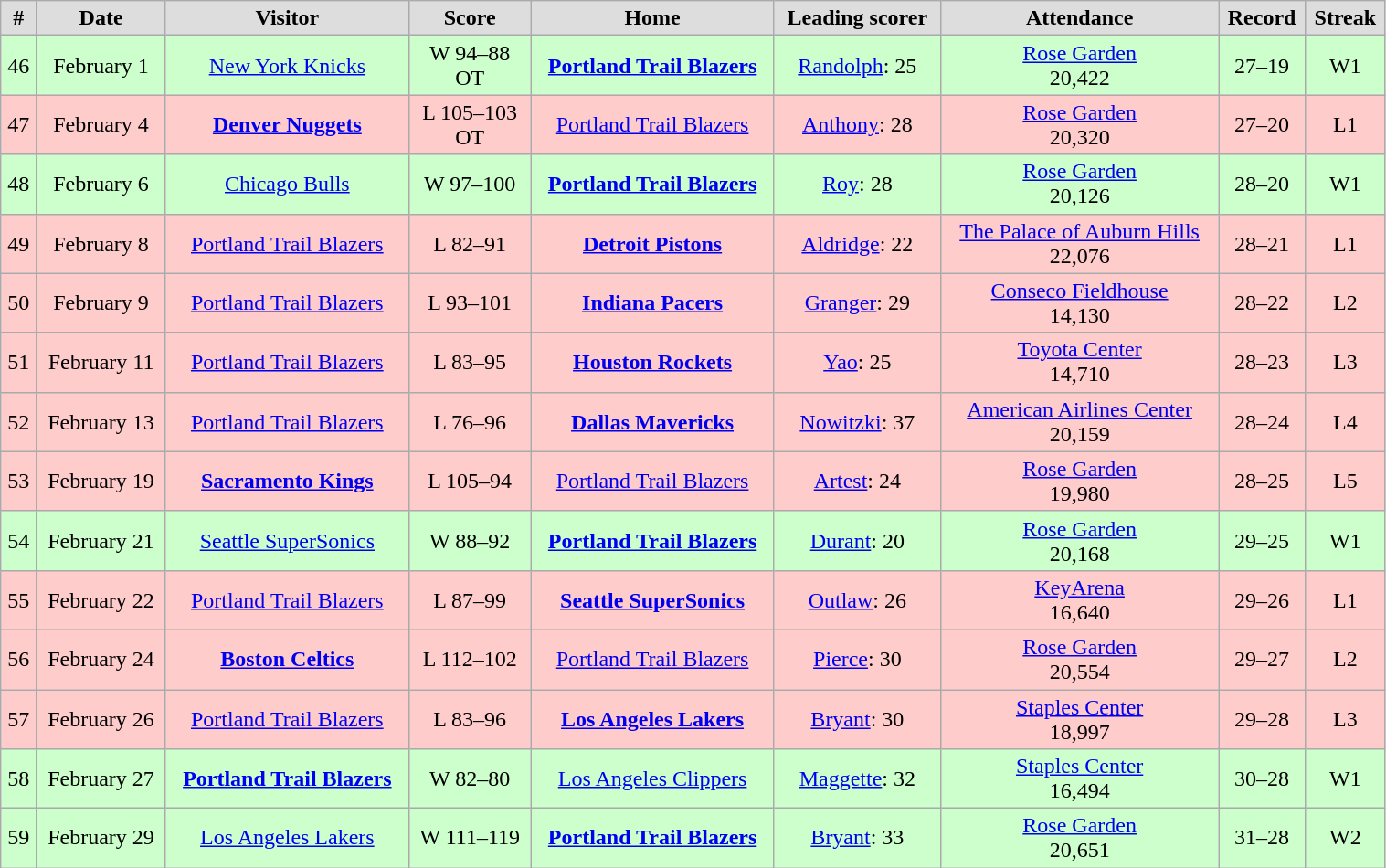<table class="wikitable" width="80%">
<tr align="center"  bgcolor="#dddddd">
<td><strong>#</strong></td>
<td><strong>Date</strong></td>
<td><strong>Visitor</strong></td>
<td><strong>Score</strong></td>
<td><strong>Home</strong></td>
<td><strong>Leading scorer</strong></td>
<td><strong>Attendance</strong></td>
<td><strong>Record</strong></td>
<td><strong>Streak</strong></td>
</tr>
<tr align="center" bgcolor="#ccffcc">
<td>46</td>
<td>February 1</td>
<td><a href='#'>New York Knicks</a></td>
<td>W 94–88<br>OT</td>
<td><strong><a href='#'>Portland Trail Blazers</a></strong></td>
<td><a href='#'>Randolph</a>: 25</td>
<td><a href='#'>Rose Garden</a><br>20,422</td>
<td>27–19</td>
<td>W1</td>
</tr>
<tr align="center" bgcolor="#ffcccc">
<td>47</td>
<td>February 4</td>
<td><strong><a href='#'>Denver Nuggets</a></strong></td>
<td>L 105–103<br>OT</td>
<td><a href='#'>Portland Trail Blazers</a></td>
<td><a href='#'>Anthony</a>: 28</td>
<td><a href='#'>Rose Garden</a><br>20,320</td>
<td>27–20</td>
<td>L1</td>
</tr>
<tr align="center" bgcolor="#ccffcc">
<td>48</td>
<td>February 6</td>
<td><a href='#'>Chicago Bulls</a></td>
<td>W 97–100</td>
<td><strong><a href='#'>Portland Trail Blazers</a></strong></td>
<td><a href='#'>Roy</a>: 28</td>
<td><a href='#'>Rose Garden</a><br>20,126</td>
<td>28–20</td>
<td>W1</td>
</tr>
<tr align="center" bgcolor="#ffcccc">
<td>49</td>
<td>February 8</td>
<td><a href='#'>Portland Trail Blazers</a></td>
<td>L 82–91</td>
<td><strong><a href='#'>Detroit Pistons</a></strong></td>
<td><a href='#'>Aldridge</a>: 22</td>
<td><a href='#'>The Palace of Auburn Hills</a><br>22,076</td>
<td>28–21</td>
<td>L1</td>
</tr>
<tr align="center" bgcolor="#ffcccc">
<td>50</td>
<td>February 9</td>
<td><a href='#'>Portland Trail Blazers</a></td>
<td>L 93–101</td>
<td><strong><a href='#'>Indiana Pacers</a></strong></td>
<td><a href='#'>Granger</a>: 29</td>
<td><a href='#'>Conseco Fieldhouse</a><br>14,130</td>
<td>28–22</td>
<td>L2</td>
</tr>
<tr align="center" bgcolor="#ffcccc">
<td>51</td>
<td>February 11</td>
<td><a href='#'>Portland Trail Blazers</a></td>
<td>L 83–95</td>
<td><strong><a href='#'>Houston Rockets</a></strong></td>
<td><a href='#'>Yao</a>: 25</td>
<td><a href='#'>Toyota Center</a><br>14,710</td>
<td>28–23</td>
<td>L3</td>
</tr>
<tr align="center" bgcolor="#ffcccc">
<td>52</td>
<td>February 13</td>
<td><a href='#'>Portland Trail Blazers</a></td>
<td>L 76–96</td>
<td><strong><a href='#'>Dallas Mavericks</a></strong></td>
<td><a href='#'>Nowitzki</a>: 37</td>
<td><a href='#'>American Airlines Center</a><br>20,159</td>
<td>28–24</td>
<td>L4</td>
</tr>
<tr align="center" bgcolor="#ffcccc">
<td>53</td>
<td>February 19</td>
<td><strong><a href='#'>Sacramento Kings</a></strong></td>
<td>L 105–94</td>
<td><a href='#'>Portland Trail Blazers</a></td>
<td><a href='#'>Artest</a>: 24</td>
<td><a href='#'>Rose Garden</a><br>19,980</td>
<td>28–25</td>
<td>L5</td>
</tr>
<tr align="center" bgcolor="ccffcc">
<td>54</td>
<td>February 21</td>
<td><a href='#'>Seattle SuperSonics</a></td>
<td>W 88–92</td>
<td><strong><a href='#'>Portland Trail Blazers</a></strong></td>
<td><a href='#'>Durant</a>: 20</td>
<td><a href='#'>Rose Garden</a><br>20,168</td>
<td>29–25</td>
<td>W1</td>
</tr>
<tr align="center" bgcolor="ffcccc">
<td>55</td>
<td>February 22</td>
<td><a href='#'>Portland Trail Blazers</a></td>
<td>L 87–99</td>
<td><strong><a href='#'>Seattle SuperSonics</a></strong></td>
<td><a href='#'>Outlaw</a>: 26</td>
<td><a href='#'>KeyArena</a><br>16,640</td>
<td>29–26</td>
<td>L1</td>
</tr>
<tr align="center" bgcolor="ffcccc">
<td>56</td>
<td>February 24</td>
<td><strong><a href='#'>Boston Celtics</a></strong></td>
<td>L 112–102</td>
<td><a href='#'>Portland Trail Blazers</a></td>
<td><a href='#'>Pierce</a>: 30</td>
<td><a href='#'>Rose Garden</a><br>20,554</td>
<td>29–27</td>
<td>L2</td>
</tr>
<tr align="center" bgcolor="ffcccc">
<td>57</td>
<td>February 26</td>
<td><a href='#'>Portland Trail Blazers</a></td>
<td>L 83–96</td>
<td><strong><a href='#'>Los Angeles Lakers</a></strong></td>
<td><a href='#'>Bryant</a>: 30</td>
<td><a href='#'>Staples Center</a><br>18,997</td>
<td>29–28</td>
<td>L3</td>
</tr>
<tr align="center" bgcolor="ccffcc">
<td>58</td>
<td>February 27</td>
<td><strong><a href='#'>Portland Trail Blazers</a></strong></td>
<td>W 82–80</td>
<td><a href='#'>Los Angeles Clippers</a></td>
<td><a href='#'>Maggette</a>: 32</td>
<td><a href='#'>Staples Center</a><br>16,494</td>
<td>30–28</td>
<td>W1</td>
</tr>
<tr align="center" bgcolor="ccffcc">
<td>59</td>
<td>February 29</td>
<td><a href='#'>Los Angeles Lakers</a></td>
<td>W 111–119</td>
<td><strong><a href='#'>Portland Trail Blazers</a></strong></td>
<td><a href='#'>Bryant</a>: 33</td>
<td><a href='#'>Rose Garden</a><br>20,651</td>
<td>31–28</td>
<td>W2</td>
</tr>
</table>
